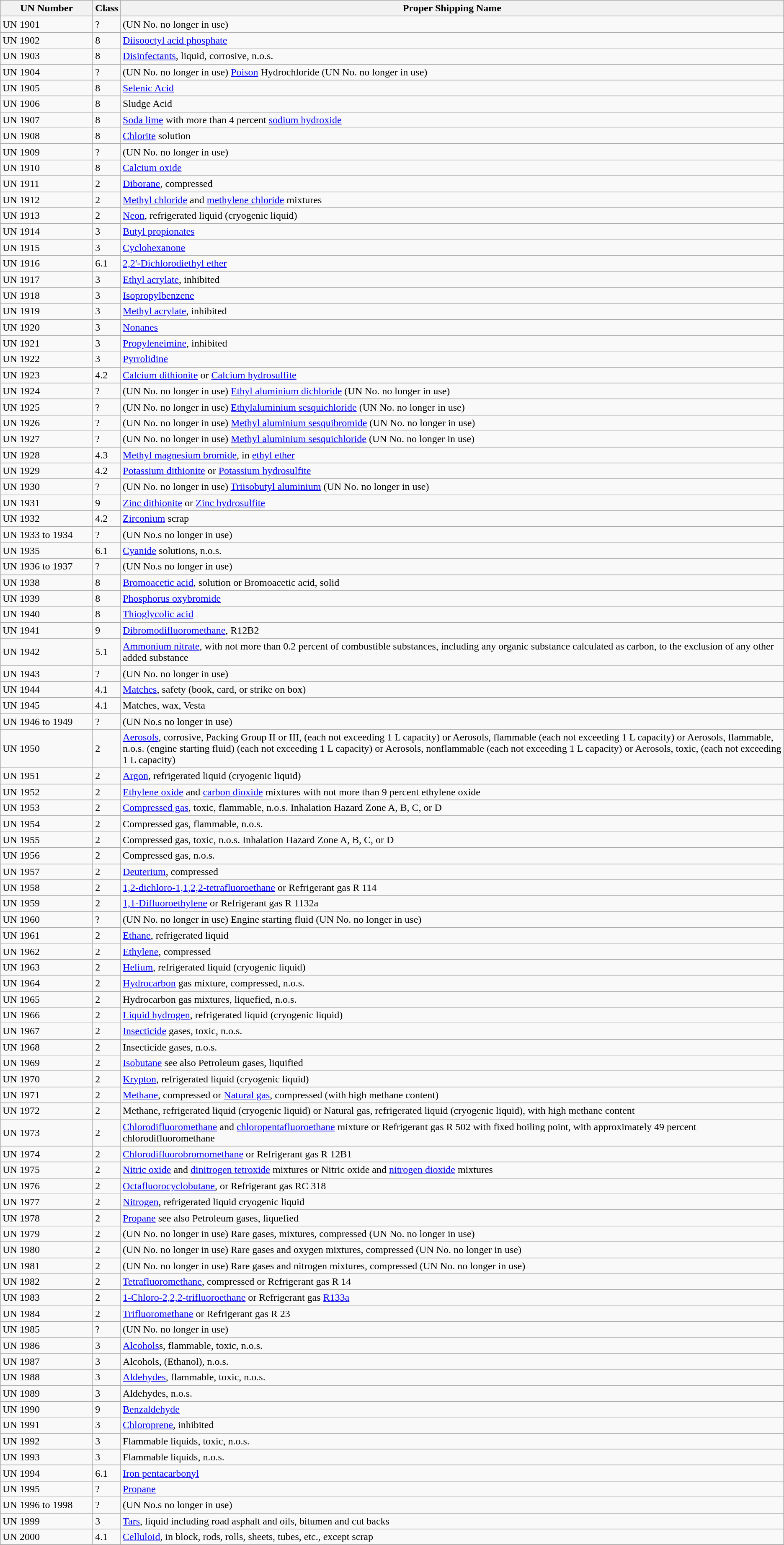<table class="wikitable">
<tr>
<th width="140px">UN Number</th>
<th>Class</th>
<th>Proper Shipping Name</th>
</tr>
<tr>
<td>UN 1901</td>
<td>?</td>
<td>(UN No. no longer in use)</td>
</tr>
<tr>
<td>UN 1902</td>
<td>8</td>
<td><a href='#'>Diisooctyl acid phosphate</a></td>
</tr>
<tr>
<td>UN 1903</td>
<td>8</td>
<td><a href='#'>Disinfectants</a>, liquid, corrosive, n.o.s.</td>
</tr>
<tr>
<td>UN 1904</td>
<td>?</td>
<td>(UN No. no longer in use) <a href='#'>Poison</a> Hydrochloride (UN No. no longer in use)</td>
</tr>
<tr>
<td>UN 1905</td>
<td>8</td>
<td><a href='#'>Selenic Acid</a></td>
</tr>
<tr>
<td>UN 1906</td>
<td>8</td>
<td>Sludge Acid</td>
</tr>
<tr>
<td>UN 1907</td>
<td>8</td>
<td><a href='#'>Soda lime</a> with more than 4 percent <a href='#'>sodium hydroxide</a></td>
</tr>
<tr>
<td>UN 1908</td>
<td>8</td>
<td><a href='#'>Chlorite</a> solution</td>
</tr>
<tr>
<td>UN 1909</td>
<td>?</td>
<td>(UN No. no longer in use)</td>
</tr>
<tr>
<td>UN 1910</td>
<td>8</td>
<td><a href='#'>Calcium oxide</a></td>
</tr>
<tr>
<td>UN 1911</td>
<td>2</td>
<td><a href='#'>Diborane</a>, compressed</td>
</tr>
<tr>
<td>UN 1912</td>
<td>2</td>
<td><a href='#'>Methyl chloride</a> and <a href='#'>methylene chloride</a> mixtures</td>
</tr>
<tr>
<td>UN 1913</td>
<td>2</td>
<td><a href='#'>Neon</a>, refrigerated liquid (cryogenic liquid)</td>
</tr>
<tr>
<td>UN 1914</td>
<td>3</td>
<td><a href='#'>Butyl propionates</a></td>
</tr>
<tr>
<td>UN 1915</td>
<td>3</td>
<td><a href='#'>Cyclohexanone</a></td>
</tr>
<tr>
<td>UN 1916</td>
<td>6.1</td>
<td><a href='#'>2,2'-Dichlorodiethyl ether</a></td>
</tr>
<tr>
<td>UN 1917</td>
<td>3</td>
<td><a href='#'>Ethyl acrylate</a>, inhibited</td>
</tr>
<tr>
<td>UN 1918</td>
<td>3</td>
<td><a href='#'>Isopropylbenzene</a></td>
</tr>
<tr>
<td>UN 1919</td>
<td>3</td>
<td><a href='#'>Methyl acrylate</a>, inhibited</td>
</tr>
<tr>
<td>UN 1920</td>
<td>3</td>
<td><a href='#'>Nonanes</a></td>
</tr>
<tr>
<td>UN 1921</td>
<td>3</td>
<td><a href='#'>Propyleneimine</a>, inhibited</td>
</tr>
<tr>
<td>UN 1922</td>
<td>3</td>
<td><a href='#'>Pyrrolidine</a></td>
</tr>
<tr>
<td>UN 1923</td>
<td>4.2</td>
<td><a href='#'>Calcium dithionite</a> or <a href='#'>Calcium hydrosulfite</a></td>
</tr>
<tr>
<td>UN 1924</td>
<td>?</td>
<td>(UN No. no longer in use) <a href='#'>Ethyl aluminium dichloride</a> (UN No. no longer in use)</td>
</tr>
<tr>
<td>UN 1925</td>
<td>?</td>
<td>(UN No. no longer in use) <a href='#'>Ethylaluminium sesquichloride</a> (UN No. no longer in use)</td>
</tr>
<tr>
<td>UN 1926</td>
<td>?</td>
<td>(UN No. no longer in use) <a href='#'>Methyl aluminium sesquibromide</a> (UN No. no longer in use)</td>
</tr>
<tr>
<td>UN 1927</td>
<td>?</td>
<td>(UN No. no longer in use) <a href='#'>Methyl aluminium sesquichloride</a> (UN No. no longer in use)</td>
</tr>
<tr>
<td>UN 1928</td>
<td>4.3</td>
<td><a href='#'>Methyl magnesium bromide</a>, in <a href='#'>ethyl ether</a></td>
</tr>
<tr>
<td>UN 1929</td>
<td>4.2</td>
<td><a href='#'>Potassium dithionite</a> or <a href='#'>Potassium hydrosulfite</a></td>
</tr>
<tr>
<td>UN 1930</td>
<td>?</td>
<td>(UN No. no longer in use) <a href='#'>Triisobutyl aluminium</a> (UN No. no longer in use)</td>
</tr>
<tr>
<td>UN 1931</td>
<td>9</td>
<td><a href='#'>Zinc dithionite</a> or <a href='#'>Zinc hydrosulfite</a></td>
</tr>
<tr>
<td>UN 1932</td>
<td>4.2</td>
<td><a href='#'>Zirconium</a> scrap</td>
</tr>
<tr>
<td>UN 1933 to 1934</td>
<td>?</td>
<td>(UN No.s no longer in use)</td>
</tr>
<tr>
<td>UN 1935</td>
<td>6.1</td>
<td><a href='#'>Cyanide</a> solutions, n.o.s.</td>
</tr>
<tr>
<td>UN 1936 to 1937</td>
<td>?</td>
<td>(UN No.s no longer in use)</td>
</tr>
<tr>
<td>UN 1938</td>
<td>8</td>
<td><a href='#'>Bromoacetic acid</a>, solution or Bromoacetic acid, solid</td>
</tr>
<tr>
<td>UN 1939</td>
<td>8</td>
<td><a href='#'>Phosphorus oxybromide</a></td>
</tr>
<tr>
<td>UN 1940</td>
<td>8</td>
<td><a href='#'>Thioglycolic acid</a></td>
</tr>
<tr>
<td>UN 1941</td>
<td>9</td>
<td><a href='#'>Dibromodifluoromethane</a>, R12B2</td>
</tr>
<tr>
<td>UN 1942</td>
<td>5.1</td>
<td><a href='#'>Ammonium nitrate</a>, with not more than 0.2 percent of combustible substances, including any organic substance calculated as carbon, to the exclusion of any other added substance</td>
</tr>
<tr>
<td>UN 1943</td>
<td>?</td>
<td>(UN No. no longer in use)</td>
</tr>
<tr>
<td>UN 1944</td>
<td>4.1</td>
<td><a href='#'>Matches</a>, safety (book, card, or strike on box)</td>
</tr>
<tr>
<td>UN 1945</td>
<td>4.1</td>
<td>Matches, wax, Vesta</td>
</tr>
<tr>
<td>UN 1946 to 1949</td>
<td>?</td>
<td>(UN No.s no longer in use)</td>
</tr>
<tr>
<td>UN 1950</td>
<td>2</td>
<td><a href='#'>Aerosols</a>, corrosive, Packing Group II or III, (each not exceeding 1 L capacity) or Aerosols, flammable (each not exceeding 1 L capacity) or Aerosols, flammable, n.o.s. (engine starting fluid) (each not exceeding 1 L capacity) or Aerosols, nonflammable (each not exceeding 1 L capacity) or Aerosols, toxic, (each not exceeding 1 L capacity)</td>
</tr>
<tr>
<td>UN 1951</td>
<td>2</td>
<td><a href='#'>Argon</a>, refrigerated liquid (cryogenic liquid)</td>
</tr>
<tr>
<td>UN 1952</td>
<td>2</td>
<td><a href='#'>Ethylene oxide</a> and <a href='#'>carbon dioxide</a> mixtures with not more than 9 percent ethylene oxide</td>
</tr>
<tr>
<td>UN 1953</td>
<td>2</td>
<td><a href='#'>Compressed gas</a>, toxic, flammable, n.o.s. Inhalation Hazard Zone A, B, C, or D</td>
</tr>
<tr>
<td>UN 1954</td>
<td>2</td>
<td>Compressed gas, flammable, n.o.s.</td>
</tr>
<tr>
<td>UN 1955</td>
<td>2</td>
<td>Compressed gas, toxic, n.o.s. Inhalation Hazard Zone A, B, C, or D</td>
</tr>
<tr>
<td>UN 1956</td>
<td>2</td>
<td>Compressed gas, n.o.s.</td>
</tr>
<tr>
<td>UN 1957</td>
<td>2</td>
<td><a href='#'>Deuterium</a>, compressed</td>
</tr>
<tr>
<td>UN 1958</td>
<td>2</td>
<td><a href='#'>1,2-dichloro-1,1,2,2-tetrafluoroethane</a> or Refrigerant gas R 114</td>
</tr>
<tr>
<td>UN 1959</td>
<td>2</td>
<td><a href='#'>1,1-Difluoroethylene</a> or Refrigerant gas R 1132a</td>
</tr>
<tr>
<td>UN 1960</td>
<td>?</td>
<td>(UN No. no longer in use) Engine starting fluid (UN No. no longer in use)</td>
</tr>
<tr>
<td>UN 1961</td>
<td>2</td>
<td><a href='#'>Ethane</a>, refrigerated liquid</td>
</tr>
<tr>
<td>UN 1962</td>
<td>2</td>
<td><a href='#'>Ethylene</a>, compressed</td>
</tr>
<tr>
<td>UN 1963</td>
<td>2</td>
<td><a href='#'>Helium</a>, refrigerated liquid (cryogenic liquid)</td>
</tr>
<tr>
<td>UN 1964</td>
<td>2</td>
<td><a href='#'>Hydrocarbon</a> gas mixture, compressed, n.o.s.</td>
</tr>
<tr>
<td>UN 1965</td>
<td>2</td>
<td>Hydrocarbon gas mixtures, liquefied, n.o.s.</td>
</tr>
<tr>
<td>UN 1966</td>
<td>2</td>
<td><a href='#'>Liquid hydrogen</a>, refrigerated liquid (cryogenic liquid)</td>
</tr>
<tr>
<td>UN 1967</td>
<td>2</td>
<td><a href='#'>Insecticide</a> gases, toxic, n.o.s.</td>
</tr>
<tr>
<td>UN 1968</td>
<td>2</td>
<td>Insecticide gases, n.o.s.</td>
</tr>
<tr>
<td>UN 1969</td>
<td>2</td>
<td><a href='#'>Isobutane</a> see also Petroleum gases, liquified</td>
</tr>
<tr>
<td>UN 1970</td>
<td>2</td>
<td><a href='#'>Krypton</a>, refrigerated liquid (cryogenic liquid)</td>
</tr>
<tr>
<td>UN 1971</td>
<td>2</td>
<td><a href='#'>Methane</a>, compressed or <a href='#'>Natural gas</a>, compressed (with high methane content)</td>
</tr>
<tr>
<td>UN 1972</td>
<td>2</td>
<td>Methane, refrigerated liquid (cryogenic liquid) or Natural gas, refrigerated liquid (cryogenic liquid), with high methane content</td>
</tr>
<tr>
<td>UN 1973</td>
<td>2</td>
<td><a href='#'>Chlorodifluoromethane</a> and <a href='#'>chloropentafluoroethane</a> mixture or Refrigerant gas R 502 with fixed boiling point, with approximately 49 percent chlorodifluoromethane</td>
</tr>
<tr>
<td>UN 1974</td>
<td>2</td>
<td><a href='#'>Chlorodifluorobromomethane</a> or Refrigerant gas R 12B1</td>
</tr>
<tr>
<td>UN 1975</td>
<td>2</td>
<td><a href='#'>Nitric oxide</a> and <a href='#'>dinitrogen tetroxide</a> mixtures or Nitric oxide and <a href='#'>nitrogen dioxide</a> mixtures</td>
</tr>
<tr>
<td>UN 1976</td>
<td>2</td>
<td><a href='#'>Octafluorocyclobutane</a>, or Refrigerant gas RC 318</td>
</tr>
<tr>
<td>UN 1977</td>
<td>2</td>
<td><a href='#'>Nitrogen</a>, refrigerated liquid cryogenic liquid</td>
</tr>
<tr>
<td>UN 1978</td>
<td>2</td>
<td><a href='#'>Propane</a> see also Petroleum gases, liquefied</td>
</tr>
<tr>
<td>UN 1979</td>
<td>2</td>
<td>(UN No. no longer in use) Rare gases, mixtures, compressed (UN No. no longer in use)</td>
</tr>
<tr>
<td>UN 1980</td>
<td>2</td>
<td>(UN No. no longer in use) Rare gases and oxygen mixtures, compressed (UN No. no longer in use)</td>
</tr>
<tr>
<td>UN 1981</td>
<td>2</td>
<td>(UN No. no longer in use) Rare gases and nitrogen mixtures, compressed (UN No. no longer in use)</td>
</tr>
<tr>
<td>UN 1982</td>
<td>2</td>
<td><a href='#'>Tetrafluoromethane</a>, compressed or Refrigerant gas R 14</td>
</tr>
<tr>
<td>UN 1983</td>
<td>2</td>
<td><a href='#'>1-Chloro-2,2,2-trifluoroethane</a> or Refrigerant gas <a href='#'>R133a</a></td>
</tr>
<tr>
<td>UN 1984</td>
<td>2</td>
<td><a href='#'>Trifluoromethane</a> or Refrigerant gas R 23</td>
</tr>
<tr>
<td>UN 1985</td>
<td>?</td>
<td>(UN No. no longer in use)</td>
</tr>
<tr>
<td>UN 1986</td>
<td>3</td>
<td><a href='#'>Alcohols</a>s, flammable, toxic, n.o.s.</td>
</tr>
<tr>
<td>UN 1987</td>
<td>3</td>
<td>Alcohols, (Ethanol), n.o.s.</td>
</tr>
<tr>
<td>UN 1988</td>
<td>3</td>
<td><a href='#'>Aldehydes</a>, flammable, toxic, n.o.s.</td>
</tr>
<tr>
<td>UN 1989</td>
<td>3</td>
<td>Aldehydes, n.o.s.</td>
</tr>
<tr>
<td>UN 1990</td>
<td>9</td>
<td><a href='#'>Benzaldehyde</a></td>
</tr>
<tr>
<td>UN 1991</td>
<td>3</td>
<td><a href='#'>Chloroprene</a>, inhibited</td>
</tr>
<tr>
<td>UN 1992</td>
<td>3</td>
<td>Flammable liquids, toxic, n.o.s.</td>
</tr>
<tr>
<td>UN 1993</td>
<td>3</td>
<td>Flammable liquids, n.o.s.</td>
</tr>
<tr>
<td>UN 1994</td>
<td>6.1</td>
<td><a href='#'>Iron pentacarbonyl</a></td>
</tr>
<tr>
<td>UN 1995</td>
<td>?</td>
<td><a href='#'>Propane</a></td>
</tr>
<tr>
<td>UN 1996 to 1998</td>
<td>?</td>
<td>(UN No.s no longer in use)</td>
</tr>
<tr>
<td>UN 1999</td>
<td>3</td>
<td><a href='#'>Tars</a>, liquid including road asphalt and oils, bitumen and cut backs</td>
</tr>
<tr>
<td>UN 2000</td>
<td>4.1</td>
<td><a href='#'>Celluloid</a>, in block, rods, rolls, sheets, tubes, etc., except scrap</td>
</tr>
<tr>
</tr>
</table>
